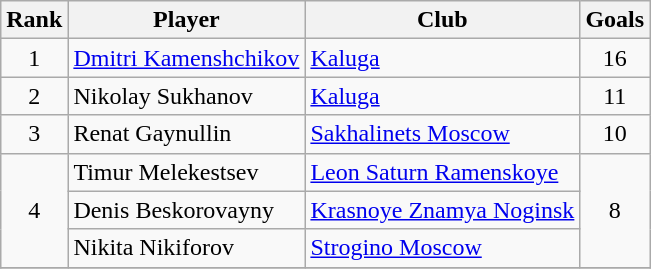<table class="wikitable" style="text-align: center;">
<tr>
<th>Rank</th>
<th>Player</th>
<th>Club</th>
<th>Goals</th>
</tr>
<tr>
<td>1</td>
<td style="text-align: left;"><a href='#'>Dmitri Kamenshchikov</a></td>
<td style="text-align: left;"><a href='#'>Kaluga</a></td>
<td>16</td>
</tr>
<tr>
<td>2</td>
<td style="text-align: left;">Nikolay Sukhanov</td>
<td style="text-align: left;"><a href='#'>Kaluga</a></td>
<td>11</td>
</tr>
<tr>
<td>3</td>
<td style="text-align: left;">Renat Gaynullin</td>
<td style="text-align: left;"><a href='#'>Sakhalinets Moscow</a></td>
<td>10</td>
</tr>
<tr>
<td rowspan="3">4</td>
<td style="text-align: left;">Timur Melekestsev</td>
<td style="text-align: left;"><a href='#'>Leon Saturn Ramenskoye</a></td>
<td rowspan="3">8</td>
</tr>
<tr>
<td style="text-align: left;">Denis Beskorovayny</td>
<td style="text-align: left;"><a href='#'>Krasnoye Znamya Noginsk</a></td>
</tr>
<tr>
<td style="text-align: left;">Nikita Nikiforov</td>
<td style="text-align: left;"><a href='#'>Strogino Moscow</a></td>
</tr>
<tr>
</tr>
</table>
